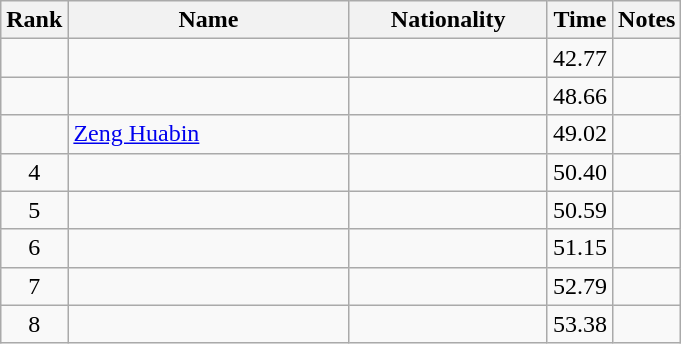<table class="wikitable sortable" style="text-align:center">
<tr>
<th>Rank</th>
<th style="width:180px">Name</th>
<th style="width:125px">Nationality</th>
<th>Time</th>
<th>Notes</th>
</tr>
<tr>
<td></td>
<td style="text-align:left;"></td>
<td style="text-align:left;"></td>
<td>42.77</td>
<td></td>
</tr>
<tr>
<td></td>
<td style="text-align:left;"></td>
<td style="text-align:left;"></td>
<td>48.66</td>
<td></td>
</tr>
<tr>
<td></td>
<td style="text-align:left;"><a href='#'>Zeng Huabin</a></td>
<td style="text-align:left;"></td>
<td>49.02</td>
<td></td>
</tr>
<tr>
<td>4</td>
<td style="text-align:left;"></td>
<td style="text-align:left;"></td>
<td>50.40</td>
<td></td>
</tr>
<tr>
<td>5</td>
<td style="text-align:left;"></td>
<td style="text-align:left;"></td>
<td>50.59</td>
<td></td>
</tr>
<tr>
<td>6</td>
<td style="text-align:left;"></td>
<td style="text-align:left;"></td>
<td>51.15</td>
<td></td>
</tr>
<tr>
<td>7</td>
<td style="text-align:left;"></td>
<td style="text-align:left;"></td>
<td>52.79</td>
<td></td>
</tr>
<tr>
<td>8</td>
<td style="text-align:left;"></td>
<td style="text-align:left;"></td>
<td>53.38</td>
<td></td>
</tr>
</table>
